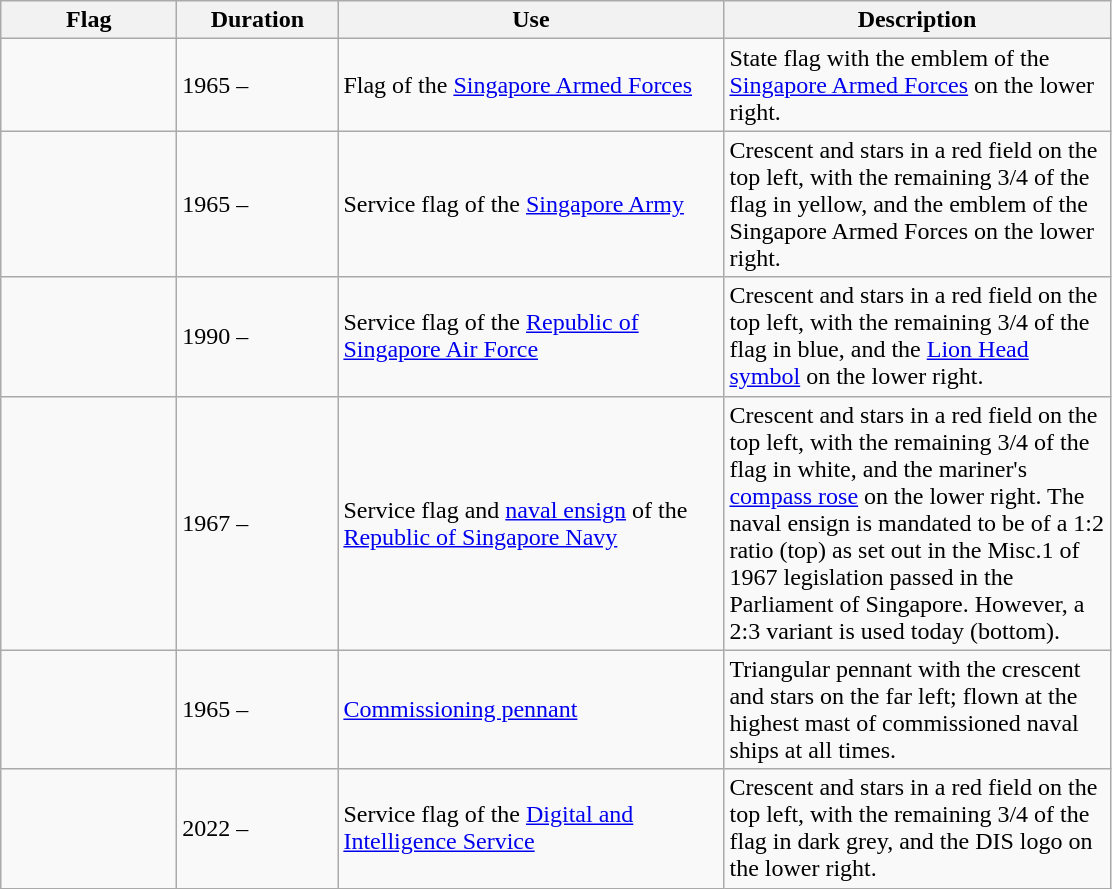<table class="wikitable">
<tr>
<th width="110">Flag</th>
<th width="100">Duration</th>
<th width="250">Use</th>
<th width="250">Description</th>
</tr>
<tr>
<td></td>
<td>1965 –</td>
<td>Flag of the <a href='#'>Singapore Armed Forces</a></td>
<td>State flag with the emblem of the <a href='#'>Singapore Armed Forces</a> on the lower right.</td>
</tr>
<tr>
<td></td>
<td>1965 –</td>
<td>Service flag of the <a href='#'>Singapore Army</a></td>
<td>Crescent and stars in a red field on the top left, with the remaining 3/4 of the flag in yellow, and the emblem of the Singapore Armed Forces on the lower right.</td>
</tr>
<tr>
<td></td>
<td>1990 –</td>
<td>Service flag of the <a href='#'>Republic of Singapore Air Force</a></td>
<td>Crescent and stars in a red field on the top left, with the remaining 3/4 of the flag in blue, and the <a href='#'>Lion Head symbol</a> on the lower right.</td>
</tr>
<tr>
<td> </td>
<td>1967 –</td>
<td>Service flag and <a href='#'>naval ensign</a> of the <a href='#'>Republic of Singapore Navy</a></td>
<td>Crescent and stars in a red field on the top left, with the remaining 3/4 of the flag in white, and the mariner's <a href='#'>compass rose</a> on the lower right. The naval ensign is mandated to be of a 1:2 ratio (top) as set out in the Misc.1 of 1967 legislation passed in the Parliament of Singapore. However, a 2:3 variant is used today (bottom).</td>
</tr>
<tr>
<td></td>
<td>1965 –</td>
<td><a href='#'>Commissioning pennant</a></td>
<td>Triangular pennant with the crescent and stars on the far left; flown at the highest mast of commissioned naval ships at all times.</td>
</tr>
<tr>
<td></td>
<td>2022 –</td>
<td>Service flag of the <a href='#'>Digital and Intelligence Service</a></td>
<td>Crescent and stars in a red field on the top left, with the remaining 3/4 of the flag in dark grey, and the DIS logo on the lower right.</td>
</tr>
</table>
